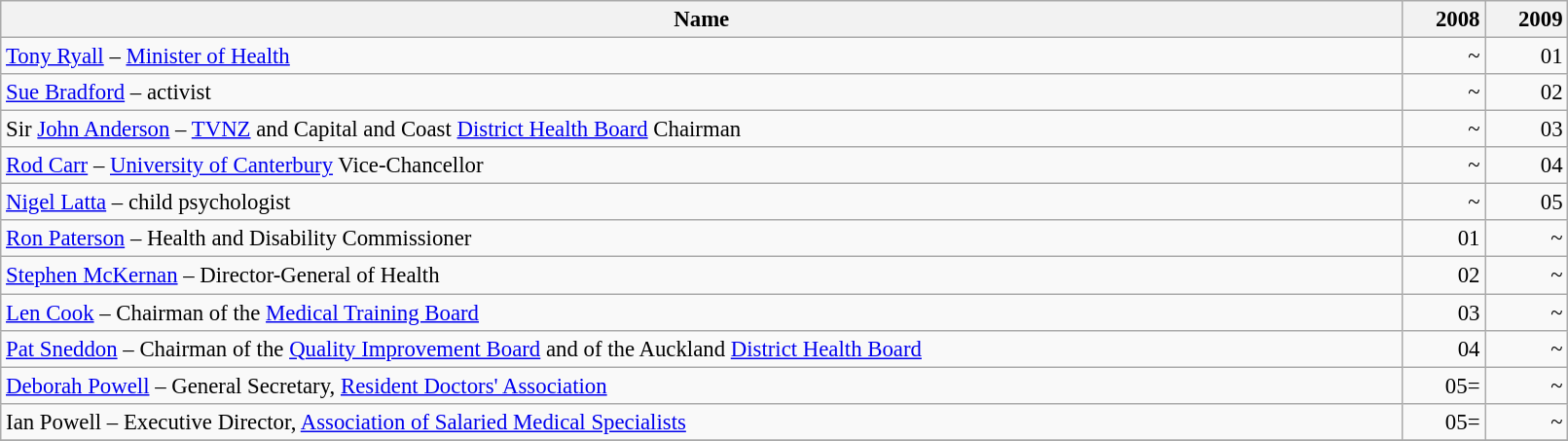<table class="wikitable sortable" width="85%" style="font-size:95%;">
<tr>
<th>Name</th>
<th style="text-align: right;">2008</th>
<th style="text-align: right;">2009</th>
</tr>
<tr>
<td><a href='#'>Tony Ryall</a> – <a href='#'>Minister of Health</a></td>
<td style="text-align: right;">~</td>
<td style="text-align: right;">01</td>
</tr>
<tr>
<td><a href='#'>Sue Bradford</a> – activist</td>
<td style="text-align: right;">~</td>
<td style="text-align: right;">02</td>
</tr>
<tr>
<td>Sir <a href='#'>John Anderson</a> – <a href='#'>TVNZ</a> and Capital and Coast <a href='#'>District Health Board</a> Chairman</td>
<td style="text-align: right;">~</td>
<td style="text-align: right;">03</td>
</tr>
<tr>
<td><a href='#'>Rod Carr</a> – <a href='#'>University of Canterbury</a> Vice-Chancellor</td>
<td style="text-align: right;">~</td>
<td style="text-align: right;">04</td>
</tr>
<tr>
<td><a href='#'>Nigel Latta</a> – child psychologist</td>
<td style="text-align: right;">~</td>
<td style="text-align: right;">05</td>
</tr>
<tr>
<td><a href='#'>Ron Paterson</a> – Health and Disability Commissioner</td>
<td style="text-align: right;">01</td>
<td style="text-align: right;">~</td>
</tr>
<tr>
<td><a href='#'>Stephen McKernan</a> – Director-General of Health</td>
<td style="text-align: right;">02</td>
<td style="text-align: right;">~</td>
</tr>
<tr>
<td><a href='#'>Len Cook</a> – Chairman of the <a href='#'>Medical Training Board</a></td>
<td style="text-align: right;">03</td>
<td style="text-align: right;">~</td>
</tr>
<tr>
<td><a href='#'>Pat Sneddon</a> – Chairman of the <a href='#'>Quality Improvement Board</a> and of the Auckland <a href='#'>District Health Board</a></td>
<td style="text-align: right;">04</td>
<td style="text-align: right;">~</td>
</tr>
<tr>
<td><a href='#'>Deborah Powell</a> – General Secretary, <a href='#'>Resident Doctors' Association</a></td>
<td style="text-align: right;">05=</td>
<td style="text-align: right;">~</td>
</tr>
<tr>
<td>Ian Powell – Executive Director, <a href='#'>Association of Salaried Medical Specialists</a></td>
<td style="text-align: right;">05=</td>
<td style="text-align: right;">~</td>
</tr>
<tr>
</tr>
</table>
